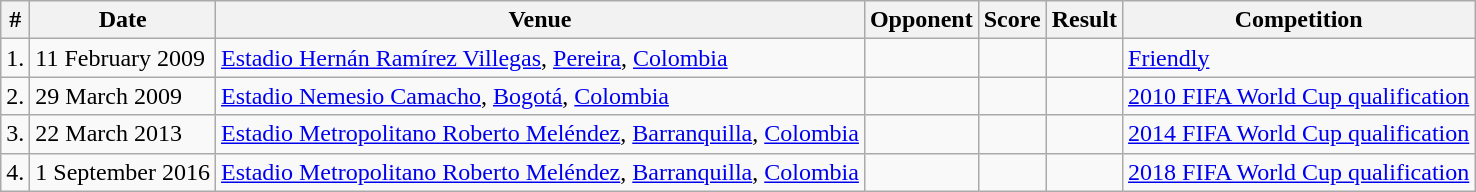<table class="wikitable collapsible">
<tr>
<th>#</th>
<th>Date</th>
<th>Venue</th>
<th>Opponent</th>
<th>Score</th>
<th>Result</th>
<th>Competition</th>
</tr>
<tr>
<td>1.</td>
<td>11 February 2009</td>
<td><a href='#'>Estadio Hernán Ramírez Villegas</a>, <a href='#'>Pereira</a>, <a href='#'>Colombia</a></td>
<td></td>
<td></td>
<td></td>
<td><a href='#'>Friendly</a></td>
</tr>
<tr>
<td>2.</td>
<td>29 March 2009</td>
<td><a href='#'>Estadio Nemesio Camacho</a>, <a href='#'>Bogotá</a>, <a href='#'>Colombia</a></td>
<td></td>
<td></td>
<td></td>
<td><a href='#'>2010 FIFA World Cup qualification</a></td>
</tr>
<tr>
<td>3.</td>
<td>22 March 2013</td>
<td><a href='#'>Estadio Metropolitano Roberto Meléndez</a>, <a href='#'>Barranquilla</a>, <a href='#'>Colombia</a></td>
<td></td>
<td></td>
<td></td>
<td><a href='#'>2014 FIFA World Cup qualification</a></td>
</tr>
<tr>
<td>4.</td>
<td>1 September 2016</td>
<td><a href='#'>Estadio Metropolitano Roberto Meléndez</a>, <a href='#'>Barranquilla</a>, <a href='#'>Colombia</a></td>
<td></td>
<td></td>
<td></td>
<td rowspan=2><a href='#'>2018 FIFA World Cup qualification</a></td>
</tr>
</table>
